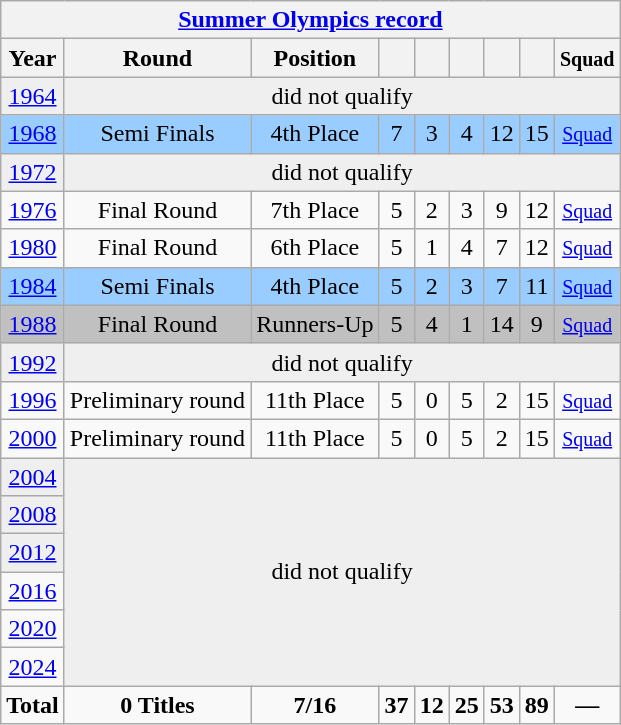<table class="wikitable" style="text-align: center;">
<tr>
<th colspan=9><a href='#'>Summer Olympics record</a></th>
</tr>
<tr>
<th>Year</th>
<th>Round</th>
<th>Position</th>
<th></th>
<th></th>
<th></th>
<th></th>
<th></th>
<th><small>Squad</small></th>
</tr>
<tr bgcolor="efefef">
<td> <a href='#'>1964</a></td>
<td colspan=8 rowspan=1 align=center>did not qualify</td>
</tr>
<tr bgcolor=#9acdff>
<td> <a href='#'>1968</a></td>
<td>Semi Finals</td>
<td>4th Place</td>
<td>7</td>
<td>3</td>
<td>4</td>
<td>12</td>
<td>15</td>
<td><small><a href='#'>Squad</a></small></td>
</tr>
<tr bgcolor="efefef">
<td> <a href='#'>1972</a></td>
<td colspan=8 rowspan=1 align=center>did not qualify</td>
</tr>
<tr>
<td> <a href='#'>1976</a></td>
<td>Final Round</td>
<td>7th Place</td>
<td>5</td>
<td>2</td>
<td>3</td>
<td>9</td>
<td>12</td>
<td><small><a href='#'>Squad</a></small></td>
</tr>
<tr>
<td> <a href='#'>1980</a></td>
<td>Final Round</td>
<td>6th Place</td>
<td>5</td>
<td>1</td>
<td>4</td>
<td>7</td>
<td>12</td>
<td><small><a href='#'>Squad</a></small></td>
</tr>
<tr bgcolor=#9acdff>
<td> <a href='#'>1984</a></td>
<td>Semi Finals</td>
<td>4th Place</td>
<td>5</td>
<td>2</td>
<td>3</td>
<td>7</td>
<td>11</td>
<td><small><a href='#'>Squad</a></small></td>
</tr>
<tr bgcolor=silver>
<td> <a href='#'>1988</a></td>
<td>Final Round</td>
<td>Runners-Up</td>
<td>5</td>
<td>4</td>
<td>1</td>
<td>14</td>
<td>9</td>
<td><small><a href='#'>Squad</a></small></td>
</tr>
<tr bgcolor="efefef">
<td> <a href='#'>1992</a></td>
<td colspan=8 rowspan=1 align=center>did not qualify</td>
</tr>
<tr>
<td> <a href='#'>1996</a></td>
<td>Preliminary round</td>
<td>11th Place</td>
<td>5</td>
<td>0</td>
<td>5</td>
<td>2</td>
<td>15</td>
<td><small><a href='#'>Squad</a></small></td>
</tr>
<tr>
<td> <a href='#'>2000</a></td>
<td>Preliminary round</td>
<td>11th Place</td>
<td>5</td>
<td>0</td>
<td>5</td>
<td>2</td>
<td>15</td>
<td><small><a href='#'>Squad</a></small></td>
</tr>
<tr bgcolor="efefef">
<td> <a href='#'>2004</a></td>
<td colspan=8 rowspan=6 align=center>did not qualify</td>
</tr>
<tr bgcolor="efefef">
<td> <a href='#'>2008</a></td>
</tr>
<tr bgcolor="efefef">
<td> <a href='#'>2012</a></td>
</tr>
<tr>
<td> <a href='#'>2016</a></td>
</tr>
<tr>
<td> <a href='#'>2020</a></td>
</tr>
<tr>
<td> <a href='#'>2024</a></td>
</tr>
<tr>
<td colspan=1><strong>Total</strong></td>
<td><strong>0 Titles</strong></td>
<td><strong>7/16</strong></td>
<td><strong>37 </strong></td>
<td><strong>12 </strong></td>
<td><strong>25 </strong></td>
<td><strong> 53</strong></td>
<td><strong>89 </strong></td>
<td><strong>—</strong></td>
</tr>
</table>
